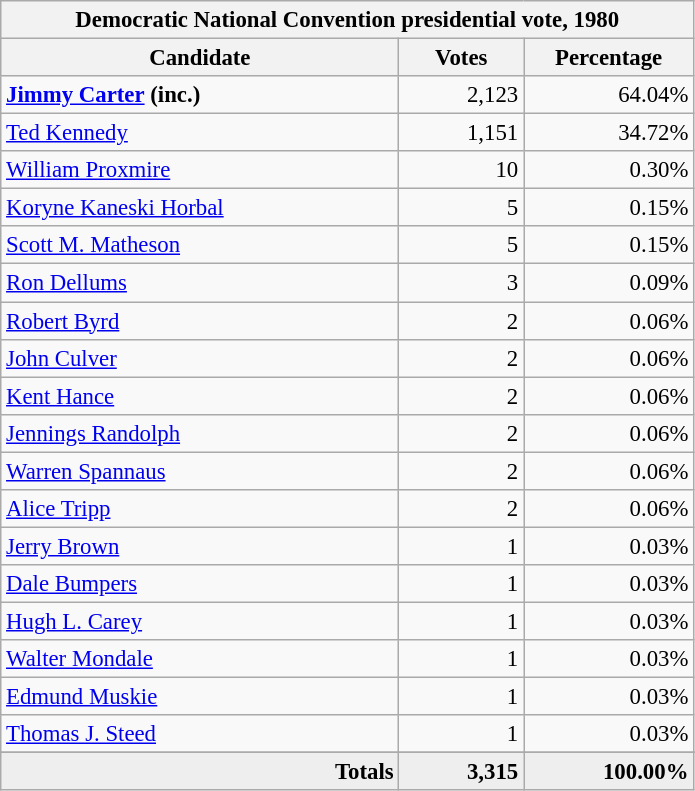<table class="wikitable" style="font-size:95%;">
<tr>
<th colspan="3">Democratic National Convention presidential vote, 1980</th>
</tr>
<tr>
<th style="width: 17em">Candidate</th>
<th style="width: 5em">Votes</th>
<th style="width: 7em">Percentage</th>
</tr>
<tr>
<td><strong><a href='#'>Jimmy Carter</a></strong> <strong>(inc.)</strong></td>
<td align="right">2,123</td>
<td align="right">64.04%</td>
</tr>
<tr>
<td><a href='#'>Ted Kennedy</a></td>
<td align="right">1,151</td>
<td align="right">34.72%</td>
</tr>
<tr>
<td><a href='#'>William Proxmire</a></td>
<td align="right">10</td>
<td align="right">0.30%</td>
</tr>
<tr>
<td><a href='#'>Koryne Kaneski Horbal</a></td>
<td align="right">5</td>
<td align="right">0.15%</td>
</tr>
<tr>
<td><a href='#'>Scott M. Matheson</a></td>
<td align="right">5</td>
<td align="right">0.15%</td>
</tr>
<tr>
<td><a href='#'>Ron Dellums</a></td>
<td align="right">3</td>
<td align="right">0.09%</td>
</tr>
<tr>
<td><a href='#'>Robert Byrd</a></td>
<td align="right">2</td>
<td align="right">0.06%</td>
</tr>
<tr>
<td><a href='#'>John Culver</a></td>
<td align="right">2</td>
<td align="right">0.06%</td>
</tr>
<tr>
<td><a href='#'>Kent Hance</a></td>
<td align="right">2</td>
<td align="right">0.06%</td>
</tr>
<tr>
<td><a href='#'>Jennings Randolph</a></td>
<td align="right">2</td>
<td align="right">0.06%</td>
</tr>
<tr>
<td><a href='#'>Warren Spannaus</a></td>
<td align="right">2</td>
<td align="right">0.06%</td>
</tr>
<tr>
<td><a href='#'>Alice Tripp</a></td>
<td align="right">2</td>
<td align="right">0.06%</td>
</tr>
<tr>
<td><a href='#'>Jerry Brown</a></td>
<td align="right">1</td>
<td align="right">0.03%</td>
</tr>
<tr>
<td><a href='#'>Dale Bumpers</a></td>
<td align="right">1</td>
<td align="right">0.03%</td>
</tr>
<tr>
<td><a href='#'>Hugh L. Carey</a></td>
<td align="right">1</td>
<td align="right">0.03%</td>
</tr>
<tr>
<td><a href='#'>Walter Mondale</a></td>
<td align="right">1</td>
<td align="right">0.03%</td>
</tr>
<tr>
<td><a href='#'>Edmund Muskie</a></td>
<td align="right">1</td>
<td align="right">0.03%</td>
</tr>
<tr>
<td><a href='#'>Thomas J. Steed</a></td>
<td align="right">1</td>
<td align="right">0.03%</td>
</tr>
<tr>
</tr>
<tr bgcolor="#EEEEEE">
<td align="right"><strong>Totals</strong></td>
<td align="right"><strong>3,315</strong></td>
<td align="right"><strong>100.00%</strong></td>
</tr>
</table>
